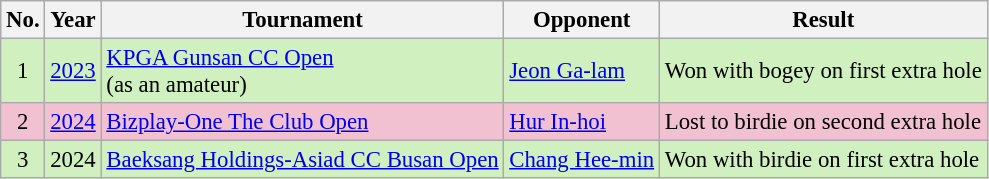<table class="wikitable" style="font-size:95%;">
<tr>
<th>No.</th>
<th>Year</th>
<th>Tournament</th>
<th>Opponent</th>
<th>Result</th>
</tr>
<tr style="background:#D0F0C0;">
<td align=center>1</td>
<td><a href='#'>2023</a></td>
<td><a href='#'>KPGA Gunsan CC Open</a><br>(as an amateur)</td>
<td> <a href='#'>Jeon Ga-lam</a></td>
<td>Won with bogey on first extra hole</td>
</tr>
<tr style="background:#F2C1D1;">
<td align=center>2</td>
<td><a href='#'>2024</a></td>
<td><a href='#'>Bizplay-One The Club Open</a></td>
<td> <a href='#'>Hur In-hoi</a></td>
<td>Lost to birdie on second extra hole</td>
</tr>
<tr style="background:#D0F0C0;">
<td align=center>3</td>
<td>2024</td>
<td><a href='#'>Baeksang Holdings-Asiad CC Busan Open</a></td>
<td> <a href='#'>Chang Hee-min</a></td>
<td>Won with birdie on first extra hole</td>
</tr>
</table>
